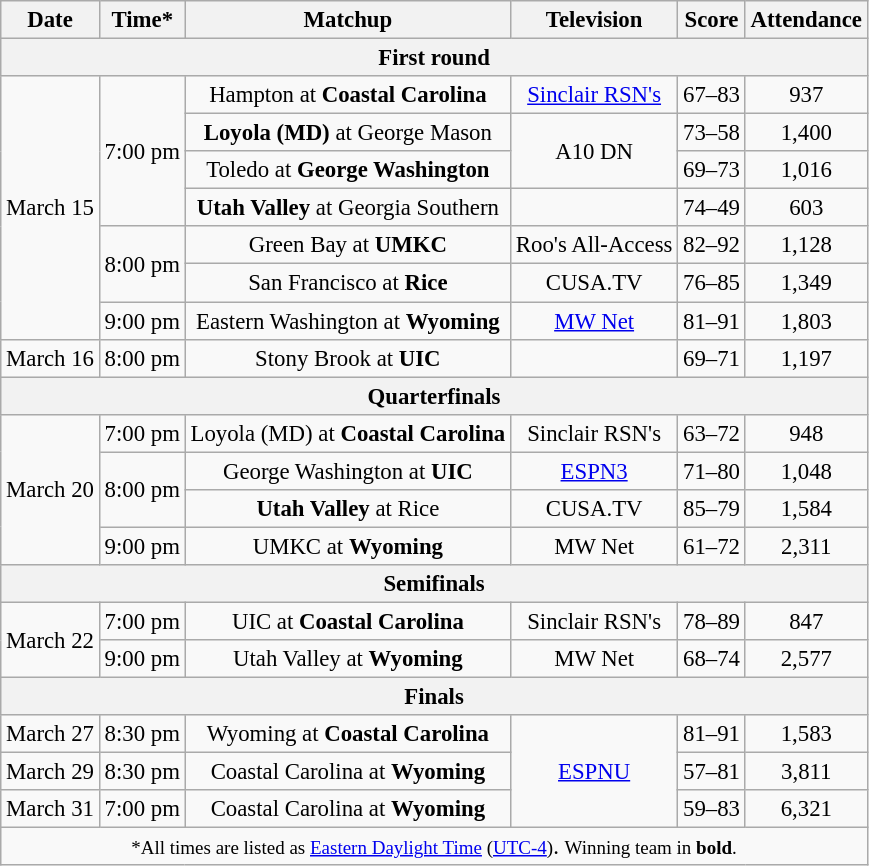<table class="wikitable" style="font-size: 95%; text-align:center">
<tr>
<th>Date</th>
<th>Time*</th>
<th>Matchup</th>
<th>Television</th>
<th>Score</th>
<th>Attendance</th>
</tr>
<tr>
<th colspan=6>First round</th>
</tr>
<tr>
<td rowspan=7>March 15</td>
<td rowspan=4>7:00 pm</td>
<td>Hampton at <strong>Coastal Carolina</strong></td>
<td><a href='#'>Sinclair RSN's</a></td>
<td>67–83</td>
<td>937</td>
</tr>
<tr>
<td><strong>Loyola (MD)</strong> at George Mason</td>
<td rowspan=2>A10 DN</td>
<td>73–58</td>
<td>1,400</td>
</tr>
<tr>
<td>Toledo at <strong>George Washington</strong></td>
<td>69–73</td>
<td>1,016</td>
</tr>
<tr>
<td><strong>Utah Valley</strong> at Georgia Southern</td>
<td></td>
<td>74–49</td>
<td>603</td>
</tr>
<tr>
<td rowspan=2>8:00 pm</td>
<td>Green Bay at <strong>UMKC</strong></td>
<td>Roo's All-Access</td>
<td>82–92</td>
<td>1,128</td>
</tr>
<tr>
<td>San Francisco at <strong>Rice</strong></td>
<td>CUSA.TV</td>
<td>76–85</td>
<td>1,349</td>
</tr>
<tr>
<td>9:00 pm</td>
<td>Eastern Washington at <strong>Wyoming</strong></td>
<td><a href='#'>MW Net</a></td>
<td>81–91</td>
<td>1,803</td>
</tr>
<tr>
<td>March 16</td>
<td>8:00 pm</td>
<td>Stony Brook at <strong>UIC</strong></td>
<td></td>
<td>69–71</td>
<td>1,197</td>
</tr>
<tr>
<th colspan=6>Quarterfinals</th>
</tr>
<tr>
<td rowspan=4 align=left>March 20</td>
<td>7:00 pm</td>
<td>Loyola (MD) at <strong>Coastal Carolina</strong></td>
<td>Sinclair RSN's</td>
<td>63–72</td>
<td>948</td>
</tr>
<tr>
<td rowspan=2>8:00 pm</td>
<td>George Washington at <strong>UIC</strong></td>
<td><a href='#'>ESPN3</a></td>
<td>71–80</td>
<td>1,048</td>
</tr>
<tr>
<td><strong>Utah Valley</strong> at Rice</td>
<td>CUSA.TV</td>
<td>85–79</td>
<td>1,584</td>
</tr>
<tr>
<td>9:00 pm</td>
<td>UMKC at <strong>Wyoming</strong></td>
<td>MW Net</td>
<td>61–72</td>
<td>2,311</td>
</tr>
<tr>
<th colspan=6>Semifinals</th>
</tr>
<tr>
<td rowspan=2 align=left>March 22</td>
<td>7:00 pm</td>
<td>UIC at <strong>Coastal Carolina</strong></td>
<td>Sinclair RSN's</td>
<td>78–89</td>
<td>847</td>
</tr>
<tr>
<td>9:00 pm</td>
<td>Utah Valley at <strong>Wyoming</strong></td>
<td>MW Net</td>
<td>68–74</td>
<td>2,577</td>
</tr>
<tr>
<th colspan=6>Finals</th>
</tr>
<tr>
<td>March 27</td>
<td>8:30 pm</td>
<td>Wyoming at <strong>Coastal Carolina</strong></td>
<td rowspan=3><a href='#'>ESPNU</a></td>
<td>81–91</td>
<td>1,583</td>
</tr>
<tr>
<td>March 29</td>
<td>8:30 pm</td>
<td>Coastal Carolina at <strong>Wyoming</strong></td>
<td>57–81</td>
<td>3,811</td>
</tr>
<tr>
<td>March 31</td>
<td>7:00 pm</td>
<td>Coastal Carolina at <strong>Wyoming</strong></td>
<td>59–83</td>
<td>6,321</td>
</tr>
<tr>
<td colspan=6><small>*All times are listed as <a href='#'>Eastern Daylight Time</a> (<a href='#'>UTC-4</a>)</small>. <small>Winning team in <strong>bold</strong>.</small></td>
</tr>
</table>
